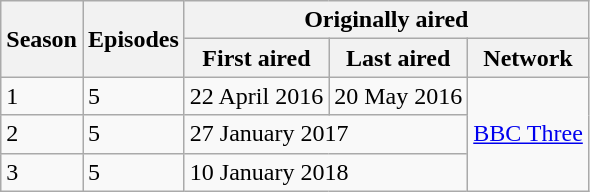<table class="wikitable">
<tr>
<th rowspan="2">Season</th>
<th rowspan="2">Episodes</th>
<th colspan="3">Originally aired</th>
</tr>
<tr>
<th>First aired</th>
<th>Last aired</th>
<th>Network</th>
</tr>
<tr>
<td>1</td>
<td>5</td>
<td>22 April 2016</td>
<td>20 May 2016</td>
<td rowspan="3"><a href='#'>BBC Three</a></td>
</tr>
<tr>
<td>2</td>
<td>5</td>
<td colspan="2">27 January 2017</td>
</tr>
<tr>
<td>3</td>
<td>5</td>
<td colspan="2">10 January 2018</td>
</tr>
</table>
